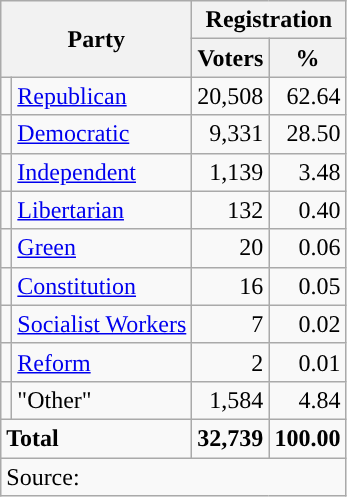<table class="wikitable">
<tr>
<th colspan="2" rowspan="2">Party</th>
<th colspan="2">Registration</th>
</tr>
<tr>
<th>Voters</th>
<th>%</th>
</tr>
<tr>
<td style="background-color:"></td>
<td><a href='#'>Republican</a></td>
<td style="text-align:right;">20,508</td>
<td style="text-align:right;">62.64</td>
</tr>
<tr>
<td style="background-color:"></td>
<td><a href='#'>Democratic</a></td>
<td style="text-align:right;">9,331</td>
<td style="text-align:right;">28.50</td>
</tr>
<tr>
<td style="background-color:"></td>
<td><a href='#'>Independent</a></td>
<td style="text-align:right;">1,139</td>
<td style="text-align:right;">3.48</td>
</tr>
<tr>
<td style="background-color:"></td>
<td><a href='#'>Libertarian</a></td>
<td style="text-align:right;">132</td>
<td style="text-align:right;">0.40</td>
</tr>
<tr>
<td style="background-color:"></td>
<td><a href='#'>Green</a></td>
<td style="text-align:right;">20</td>
<td style="text-align:right;">0.06</td>
</tr>
<tr>
<td style="background-color:"></td>
<td><a href='#'>Constitution</a></td>
<td style="text-align:right;">16</td>
<td style="text-align:right;">0.05</td>
</tr>
<tr>
<td style="background-color:"></td>
<td><a href='#'>Socialist Workers</a></td>
<td style="text-align:right;">7</td>
<td style="text-align:right;">0.02</td>
</tr>
<tr>
<td style="background-color:"></td>
<td><a href='#'>Reform</a></td>
<td style="text-align:right;">2</td>
<td style="text-align:right;">0.01</td>
</tr>
<tr>
<td></td>
<td>"Other"</td>
<td style="text-align:right;">1,584</td>
<td style="text-align:right;">4.84</td>
</tr>
<tr>
<td colspan="2"><strong>Total</strong></td>
<td style="text-align:right;"><strong>32,739</strong></td>
<td style="text-align:right;"><strong>100.00</strong></td>
</tr>
<tr>
<td colspan="4">Source: <em></em></td>
</tr>
</table>
